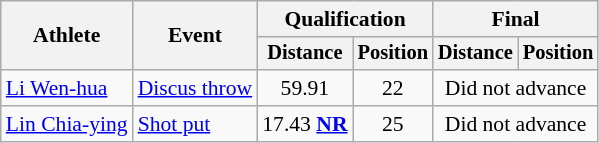<table class=wikitable style="font-size:90%">
<tr>
<th rowspan="2">Athlete</th>
<th rowspan="2">Event</th>
<th colspan="2">Qualification</th>
<th colspan="2">Final</th>
</tr>
<tr style="font-size:95%">
<th>Distance</th>
<th>Position</th>
<th>Distance</th>
<th>Position</th>
</tr>
<tr align=center>
<td align=left><a href='#'>Li Wen-hua</a></td>
<td align=left><a href='#'>Discus throw</a></td>
<td>59.91</td>
<td>22</td>
<td colspan=2>Did not advance</td>
</tr>
<tr align=center>
<td align=left><a href='#'>Lin Chia-ying</a></td>
<td align=left><a href='#'>Shot put</a></td>
<td>17.43 <strong><a href='#'>NR</a></strong></td>
<td>25</td>
<td colspan=2>Did not advance</td>
</tr>
</table>
